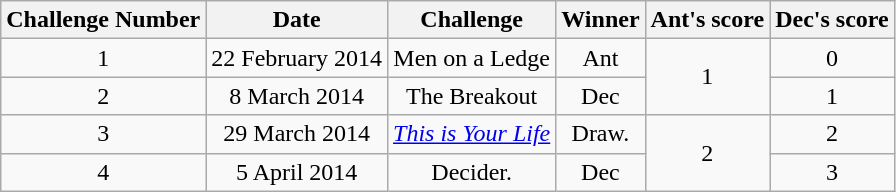<table class="wikitable" style="text-align:center">
<tr>
<th>Challenge Number</th>
<th>Date</th>
<th>Challenge</th>
<th>Winner</th>
<th>Ant's score</th>
<th>Dec's score</th>
</tr>
<tr>
<td>1</td>
<td>22 February 2014</td>
<td>Men on a Ledge</td>
<td>Ant</td>
<td rowspan=2>1</td>
<td>0</td>
</tr>
<tr>
<td>2</td>
<td>8 March 2014</td>
<td>The Breakout</td>
<td>Dec</td>
<td>1</td>
</tr>
<tr>
<td>3</td>
<td>29 March 2014</td>
<td><em><a href='#'>This is Your Life</a></em></td>
<td>Draw.</td>
<td rowspan=2>2</td>
<td>2</td>
</tr>
<tr>
<td>4</td>
<td>5 April 2014</td>
<td>Decider.</td>
<td>Dec</td>
<td>3</td>
</tr>
</table>
